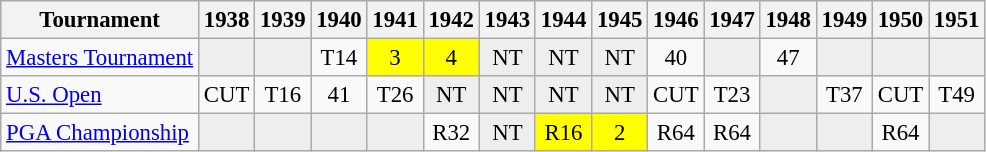<table class="wikitable" style="font-size:95%; text-align:center;">
<tr style="background:#eee;">
<th align="left">Tournament</th>
<th>1938</th>
<th>1939</th>
<th>1940</th>
<th>1941</th>
<th>1942</th>
<th>1943</th>
<th>1944</th>
<th>1945</th>
<th>1946</th>
<th>1947</th>
<th>1948</th>
<th>1949</th>
<th>1950</th>
<th>1951</th>
</tr>
<tr>
<td align=left><a href='#'>Masters Tournament</a></td>
<td style="background:#eee;"></td>
<td style="background:#eee;"></td>
<td>T14</td>
<td style="background:yellow;">3</td>
<td style="background:yellow;">4</td>
<td style="background:#eee;">NT</td>
<td style="background:#eee;">NT</td>
<td style="background:#eee;">NT</td>
<td>40</td>
<td style="background:#eee;"></td>
<td>47</td>
<td style="background:#eee;"></td>
<td style="background:#eee;"></td>
<td style="background:#eee;"></td>
</tr>
<tr>
<td align=left><a href='#'>U.S. Open</a></td>
<td>CUT</td>
<td>T16</td>
<td>41</td>
<td>T26</td>
<td style="background:#eee;">NT</td>
<td style="background:#eee;">NT</td>
<td style="background:#eee;">NT</td>
<td style="background:#eee;">NT</td>
<td>CUT</td>
<td>T23</td>
<td style="background:#eee;"></td>
<td>T37</td>
<td>CUT</td>
<td>T49</td>
</tr>
<tr>
<td align=left><a href='#'>PGA Championship</a></td>
<td style="background:#eee;"></td>
<td style="background:#eee;"></td>
<td style="background:#eee;"></td>
<td style="background:#eee;"></td>
<td>R32</td>
<td style="background:#eee;">NT</td>
<td style="background:yellow;">R16</td>
<td style="background:yellow;">2</td>
<td>R64</td>
<td>R64</td>
<td style="background:#eee;"></td>
<td style="background:#eee;"></td>
<td>R64</td>
<td style="background:#eee;"></td>
</tr>
</table>
